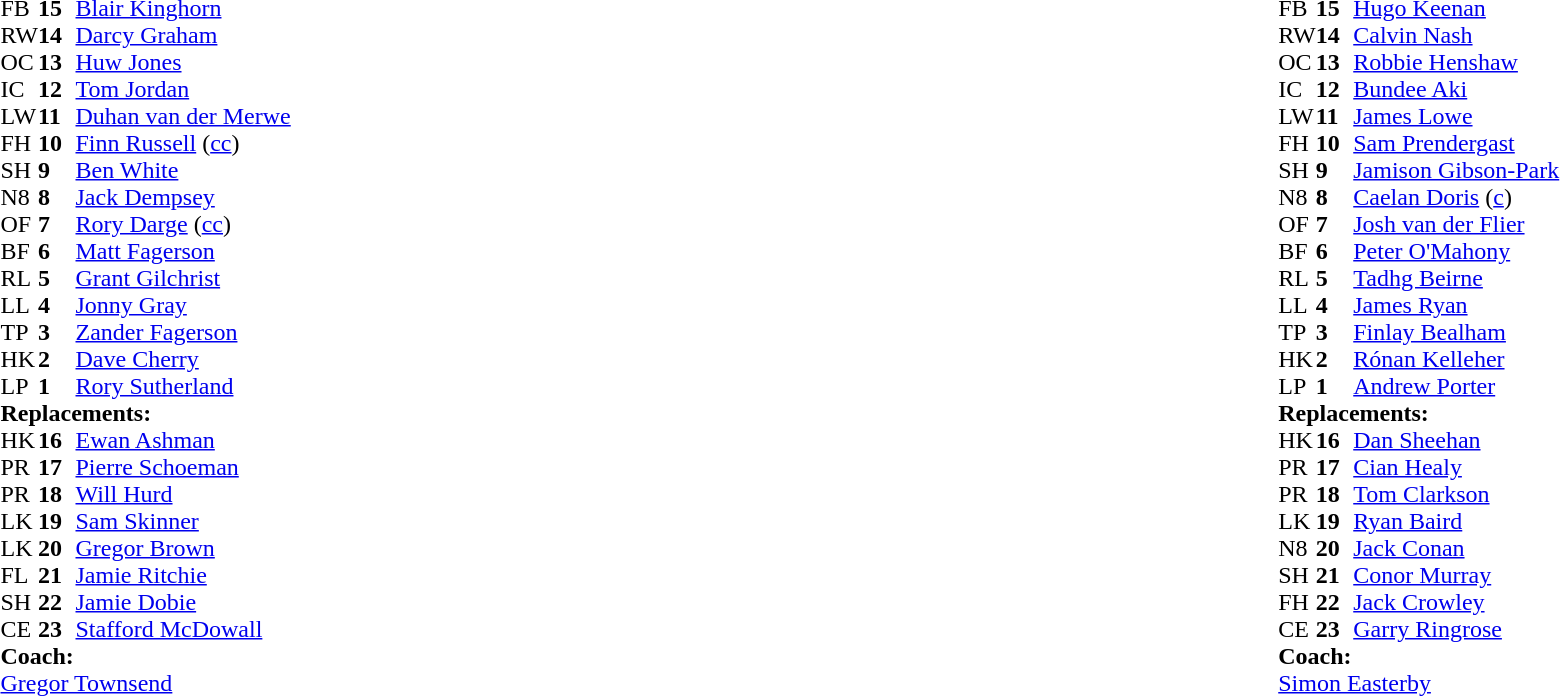<table style="width:100%">
<tr>
<td style="vertical-align:top; width:50%"><br><table cellspacing="0" cellpadding="0">
<tr>
<th width="25"></th>
<th width="25"></th>
</tr>
<tr>
<td>FB</td>
<td><strong>15</strong></td>
<td><a href='#'>Blair Kinghorn</a></td>
</tr>
<tr>
<td>RW</td>
<td><strong>14</strong></td>
<td><a href='#'>Darcy Graham</a></td>
<td></td>
<td></td>
</tr>
<tr>
<td>OC</td>
<td><strong>13</strong></td>
<td><a href='#'>Huw Jones</a></td>
</tr>
<tr>
<td>IC</td>
<td><strong>12</strong></td>
<td><a href='#'>Tom Jordan</a></td>
</tr>
<tr>
<td>LW</td>
<td><strong>11</strong></td>
<td><a href='#'>Duhan van der Merwe</a></td>
<td></td>
</tr>
<tr>
<td>FH</td>
<td><strong>10</strong></td>
<td><a href='#'>Finn Russell</a> (<a href='#'>cc</a>)</td>
<td></td>
<td></td>
</tr>
<tr>
<td>SH</td>
<td><strong>9</strong></td>
<td><a href='#'>Ben White</a></td>
</tr>
<tr>
<td>N8</td>
<td><strong>8</strong></td>
<td><a href='#'>Jack Dempsey</a></td>
<td></td>
<td></td>
</tr>
<tr>
<td>OF</td>
<td><strong>7</strong></td>
<td><a href='#'>Rory Darge</a> (<a href='#'>cc</a>)</td>
</tr>
<tr>
<td>BF</td>
<td><strong>6</strong></td>
<td><a href='#'>Matt Fagerson</a></td>
</tr>
<tr>
<td>RL</td>
<td><strong>5</strong></td>
<td><a href='#'>Grant Gilchrist</a></td>
<td></td>
<td></td>
</tr>
<tr>
<td>LL</td>
<td><strong>4</strong></td>
<td><a href='#'>Jonny Gray</a></td>
<td></td>
<td></td>
</tr>
<tr>
<td>TP</td>
<td><strong>3</strong></td>
<td><a href='#'>Zander Fagerson</a></td>
<td></td>
<td></td>
</tr>
<tr>
<td>HK</td>
<td><strong>2</strong></td>
<td><a href='#'>Dave Cherry</a></td>
<td></td>
<td></td>
</tr>
<tr>
<td>LP</td>
<td><strong>1</strong></td>
<td><a href='#'>Rory Sutherland</a></td>
<td></td>
<td></td>
</tr>
<tr>
<td colspan="3"><strong>Replacements:</strong></td>
</tr>
<tr>
<td>HK</td>
<td><strong>16</strong></td>
<td><a href='#'>Ewan Ashman</a></td>
<td></td>
<td></td>
</tr>
<tr>
<td>PR</td>
<td><strong>17</strong></td>
<td><a href='#'>Pierre Schoeman</a></td>
<td></td>
<td></td>
</tr>
<tr>
<td>PR</td>
<td><strong>18</strong></td>
<td><a href='#'>Will Hurd</a></td>
<td></td>
<td></td>
</tr>
<tr>
<td>LK</td>
<td><strong>19</strong></td>
<td><a href='#'>Sam Skinner</a></td>
<td></td>
<td></td>
</tr>
<tr>
<td>LK</td>
<td><strong>20</strong></td>
<td><a href='#'>Gregor Brown</a></td>
<td></td>
<td></td>
</tr>
<tr>
<td>FL</td>
<td><strong>21</strong></td>
<td><a href='#'>Jamie Ritchie</a></td>
<td></td>
<td></td>
</tr>
<tr>
<td>SH</td>
<td><strong>22</strong></td>
<td><a href='#'>Jamie Dobie</a></td>
<td></td>
<td></td>
</tr>
<tr>
<td>CE</td>
<td><strong>23</strong></td>
<td><a href='#'>Stafford McDowall</a></td>
<td></td>
<td></td>
</tr>
<tr>
<td colspan="3"><strong>Coach:</strong></td>
</tr>
<tr>
<td colspan="3"><a href='#'>Gregor Townsend</a></td>
</tr>
</table>
</td>
<td style="vertical-align:top"></td>
<td style="vertical-align:top; width:50%"><br><table cellspacing="0" cellpadding="0" style="margin:auto">
<tr>
<th width="25"></th>
<th width="25"></th>
</tr>
<tr>
<td>FB</td>
<td><strong>15</strong></td>
<td><a href='#'>Hugo Keenan</a></td>
</tr>
<tr>
<td>RW</td>
<td><strong>14</strong></td>
<td><a href='#'>Calvin Nash</a></td>
<td></td>
<td></td>
</tr>
<tr>
<td>OC</td>
<td><strong>13</strong></td>
<td><a href='#'>Robbie Henshaw</a></td>
</tr>
<tr>
<td>IC</td>
<td><strong>12</strong></td>
<td><a href='#'>Bundee Aki</a></td>
<td></td>
<td></td>
</tr>
<tr>
<td>LW</td>
<td><strong>11</strong></td>
<td><a href='#'>James Lowe</a></td>
</tr>
<tr>
<td>FH</td>
<td><strong>10</strong></td>
<td><a href='#'>Sam Prendergast</a></td>
</tr>
<tr>
<td>SH</td>
<td><strong>9</strong></td>
<td><a href='#'>Jamison Gibson-Park</a></td>
<td></td>
<td></td>
</tr>
<tr>
<td>N8</td>
<td><strong>8</strong></td>
<td><a href='#'>Caelan Doris</a> (<a href='#'>c</a>)</td>
</tr>
<tr>
<td>OF</td>
<td><strong>7</strong></td>
<td><a href='#'>Josh van der Flier</a></td>
</tr>
<tr>
<td>BF</td>
<td><strong>6</strong></td>
<td><a href='#'>Peter O'Mahony</a></td>
<td></td>
<td></td>
<td></td>
<td></td>
<td></td>
</tr>
<tr>
<td>RL</td>
<td><strong>5</strong></td>
<td><a href='#'>Tadhg Beirne</a></td>
<td></td>
<td></td>
<td></td>
<td></td>
</tr>
<tr>
<td>LL</td>
<td><strong>4</strong></td>
<td><a href='#'>James Ryan</a></td>
<td></td>
<td></td>
<td></td>
<td></td>
</tr>
<tr>
<td>TP</td>
<td><strong>3</strong></td>
<td><a href='#'>Finlay Bealham</a></td>
<td></td>
<td></td>
</tr>
<tr>
<td>HK</td>
<td><strong>2</strong></td>
<td><a href='#'>Rónan Kelleher</a></td>
<td></td>
<td></td>
</tr>
<tr>
<td>LP</td>
<td><strong>1</strong></td>
<td><a href='#'>Andrew Porter</a></td>
<td></td>
<td></td>
</tr>
<tr>
<td colspan="3"><strong>Replacements:</strong></td>
</tr>
<tr>
<td>HK</td>
<td><strong>16</strong></td>
<td><a href='#'>Dan Sheehan</a></td>
<td></td>
<td></td>
</tr>
<tr>
<td>PR</td>
<td><strong>17</strong></td>
<td><a href='#'>Cian Healy</a></td>
<td></td>
<td></td>
</tr>
<tr>
<td>PR</td>
<td><strong>18</strong></td>
<td><a href='#'>Tom Clarkson</a></td>
<td></td>
<td></td>
</tr>
<tr>
<td>LK</td>
<td><strong>19</strong></td>
<td><a href='#'>Ryan Baird</a></td>
<td></td>
<td></td>
<td></td>
<td></td>
</tr>
<tr>
<td>N8</td>
<td><strong>20</strong></td>
<td><a href='#'>Jack Conan</a></td>
<td></td>
<td></td>
<td></td>
<td></td>
<td></td>
</tr>
<tr>
<td>SH</td>
<td><strong>21</strong></td>
<td><a href='#'>Conor Murray</a></td>
<td></td>
<td></td>
</tr>
<tr>
<td>FH</td>
<td><strong>22</strong></td>
<td><a href='#'>Jack Crowley</a></td>
<td></td>
<td></td>
</tr>
<tr>
<td>CE</td>
<td><strong>23</strong></td>
<td><a href='#'>Garry Ringrose</a></td>
<td></td>
<td></td>
</tr>
<tr>
<td colspan="3"><strong>Coach:</strong></td>
</tr>
<tr>
<td colspan="3"><a href='#'>Simon Easterby</a></td>
</tr>
</table>
</td>
</tr>
</table>
